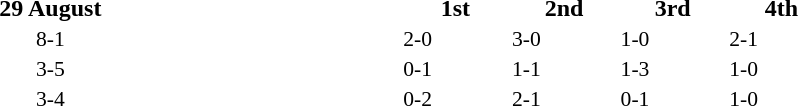<table width=60% cellspacing=1>
<tr>
<th width=20%></th>
<th width=12%>29 August</th>
<th width=20%></th>
<th width=8%>1st</th>
<th width=8%>2nd</th>
<th width=8%>3rd</th>
<th width=8%>4th</th>
</tr>
<tr style=font-size:90%>
<td align=right><strong></strong></td>
<td align=center>8-1</td>
<td></td>
<td>2-0</td>
<td>3-0</td>
<td>1-0</td>
<td>2-1</td>
</tr>
<tr style=font-size:90%>
<td align=right></td>
<td align=center>3-5</td>
<td><strong></strong></td>
<td>0-1</td>
<td>1-1</td>
<td>1-3</td>
<td>1-0</td>
</tr>
<tr style=font-size:90%>
<td align=right></td>
<td align=center>3-4</td>
<td><strong></strong></td>
<td>0-2</td>
<td>2-1</td>
<td>0-1</td>
<td>1-0</td>
</tr>
</table>
